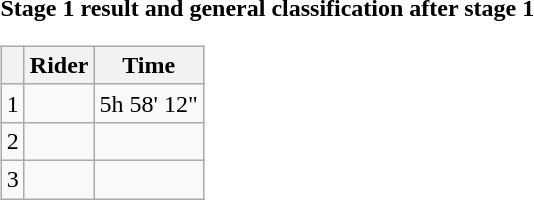<table>
<tr>
<td><strong>Stage 1 result and general classification after stage 1</strong><br><table class="wikitable">
<tr>
<th></th>
<th>Rider</th>
<th>Time</th>
</tr>
<tr>
<td>1</td>
<td></td>
<td align="right">5h 58' 12"</td>
</tr>
<tr>
<td>2</td>
<td></td>
<td align="right"></td>
</tr>
<tr>
<td>3</td>
<td></td>
<td align="right"></td>
</tr>
</table>
</td>
</tr>
</table>
